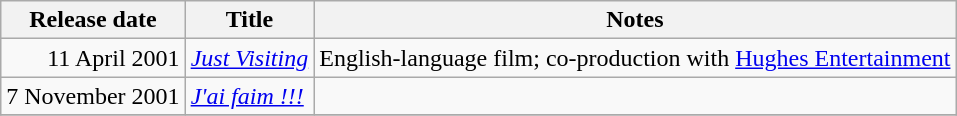<table class="wikitable sortable">
<tr>
<th scope="col">Release date</th>
<th>Title</th>
<th>Notes</th>
</tr>
<tr>
<td style="text-align:right;">11 April 2001</td>
<td><em><a href='#'>Just Visiting</a></em></td>
<td>English-language film; co-production with <a href='#'>Hughes Entertainment</a></td>
</tr>
<tr>
<td style="text-align:right;">7 November 2001</td>
<td><em><a href='#'>J'ai faim !!!</a></em></td>
<td></td>
</tr>
<tr>
</tr>
</table>
